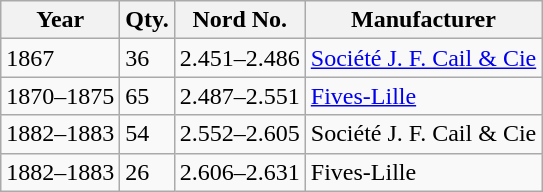<table class="wikitable">
<tr>
<th>Year</th>
<th>Qty.</th>
<th>Nord No.</th>
<th>Manufacturer</th>
</tr>
<tr>
<td>1867</td>
<td>36</td>
<td>2.451–2.486</td>
<td><a href='#'>Société J. F. Cail & Cie</a></td>
</tr>
<tr>
<td>1870–1875</td>
<td>65</td>
<td>2.487–2.551</td>
<td><a href='#'>Fives-Lille</a></td>
</tr>
<tr>
<td>1882–1883</td>
<td>54</td>
<td>2.552–2.605</td>
<td>Société J. F. Cail & Cie</td>
</tr>
<tr>
<td>1882–1883</td>
<td>26</td>
<td>2.606–2.631</td>
<td>Fives-Lille</td>
</tr>
</table>
